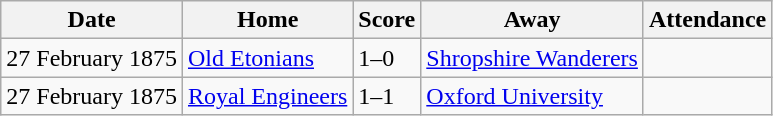<table class="wikitable">
<tr>
<th>Date</th>
<th>Home</th>
<th>Score</th>
<th>Away</th>
<th>Attendance</th>
</tr>
<tr>
<td>27 February 1875</td>
<td><a href='#'>Old Etonians</a></td>
<td>1–0</td>
<td><a href='#'>Shropshire Wanderers</a></td>
<td></td>
</tr>
<tr>
<td>27 February 1875</td>
<td><a href='#'>Royal Engineers</a></td>
<td>1–1</td>
<td><a href='#'>Oxford University</a></td>
<td></td>
</tr>
</table>
